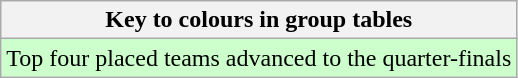<table class="wikitable">
<tr>
<th>Key to colours in group tables</th>
</tr>
<tr bgcolor=#ccffcc>
<td>Top four placed teams advanced to the quarter-finals</td>
</tr>
</table>
